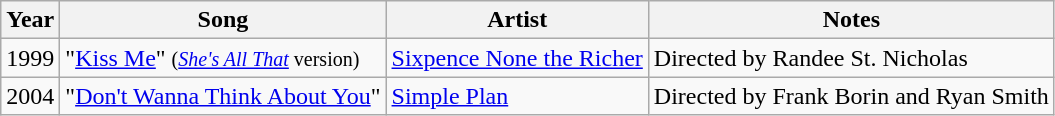<table class="wikitable">
<tr>
<th>Year</th>
<th>Song</th>
<th>Artist</th>
<th>Notes</th>
</tr>
<tr>
<td>1999</td>
<td>"<a href='#'>Kiss Me</a>" <small>(<em><a href='#'>She's All That</a></em> version)</small></td>
<td><a href='#'>Sixpence None the Richer</a></td>
<td>Directed by Randee St. Nicholas</td>
</tr>
<tr>
<td>2004</td>
<td>"<a href='#'>Don't Wanna Think About You</a>"</td>
<td><a href='#'>Simple Plan</a></td>
<td>Directed by Frank Borin and Ryan Smith</td>
</tr>
</table>
